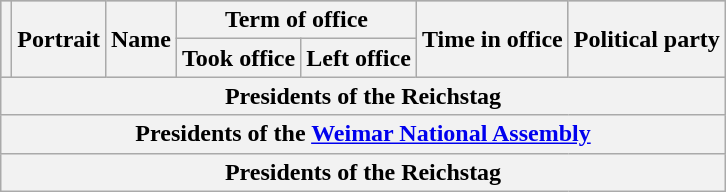<table class="wikitable" style="text-align:center">
<tr style="background:#B5B5B5">
<th rowspan=2></th>
<th rowspan=2>Portrait</th>
<th rowspan=2>Name<br></th>
<th colspan=2>Term of office</th>
<th rowspan=2>Time in office</th>
<th rowspan=2>Political party</th>
</tr>
<tr>
<th>Took office</th>
<th>Left office</th>
</tr>
<tr>
<th colspan=7>Presidents of the Reichstag<br>












</th>
</tr>
<tr>
<th colspan=7>Presidents of the <a href='#'>Weimar National Assembly</a><br>

</th>
</tr>
<tr>
<th colspan=7>Presidents of the Reichstag<br>


</th>
</tr>
</table>
